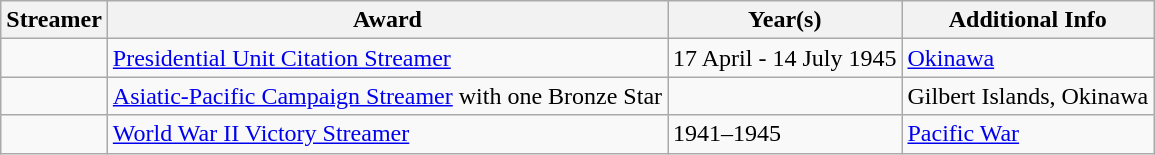<table class=wikitable>
<tr>
<th>Streamer</th>
<th>Award</th>
<th>Year(s)</th>
<th>Additional Info</th>
</tr>
<tr>
<td></td>
<td><a href='#'>Presidential Unit Citation Streamer</a></td>
<td>17 April - 14 July 1945</td>
<td><a href='#'>Okinawa</a></td>
</tr>
<tr>
<td></td>
<td><a href='#'>Asiatic-Pacific Campaign Streamer</a> with one Bronze Star</td>
<td><br></td>
<td>Gilbert Islands, Okinawa</td>
</tr>
<tr>
<td></td>
<td><a href='#'>World War II Victory Streamer</a></td>
<td>1941–1945</td>
<td><a href='#'>Pacific War</a></td>
</tr>
</table>
